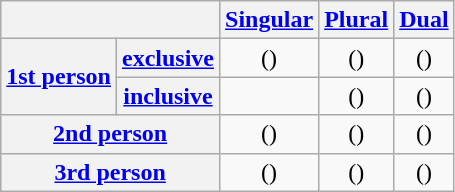<table class="wikitable" style="text-align: center;">
<tr>
<th colspan=2></th>
<th><a href='#'>Singular</a></th>
<th><a href='#'>Plural</a></th>
<th><a href='#'>Dual</a></th>
</tr>
<tr>
<th rowspan=2><a href='#'>1st person</a></th>
<th><a href='#'>exclusive</a></th>
<td>() </td>
<td>() </td>
<td>() </td>
</tr>
<tr>
<th><a href='#'>inclusive</a></th>
<td></td>
<td>() </td>
<td>() </td>
</tr>
<tr>
<th colspan=2><a href='#'>2nd person</a></th>
<td>() </td>
<td>() </td>
<td>() </td>
</tr>
<tr>
<th colspan=2><a href='#'>3rd person</a></th>
<td>() </td>
<td>() </td>
<td>() </td>
</tr>
</table>
